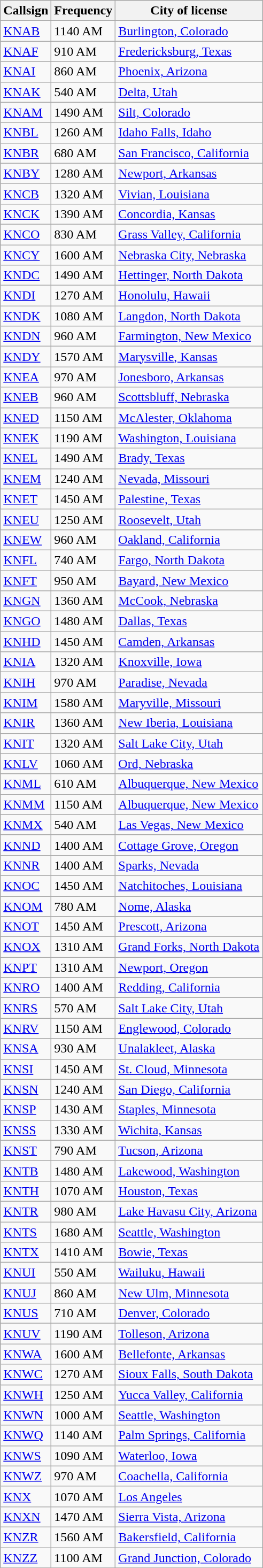<table class="wikitable sortable">
<tr>
<th>Callsign</th>
<th>Frequency</th>
<th>City of license</th>
</tr>
<tr>
<td><a href='#'>KNAB</a></td>
<td>1140 AM</td>
<td><a href='#'>Burlington, Colorado</a></td>
</tr>
<tr>
<td><a href='#'>KNAF</a></td>
<td>910 AM</td>
<td><a href='#'>Fredericksburg, Texas</a></td>
</tr>
<tr>
<td><a href='#'>KNAI</a></td>
<td>860 AM</td>
<td><a href='#'>Phoenix, Arizona</a></td>
</tr>
<tr>
<td><a href='#'>KNAK</a></td>
<td>540 AM</td>
<td><a href='#'>Delta, Utah</a></td>
</tr>
<tr>
<td><a href='#'>KNAM</a></td>
<td>1490 AM</td>
<td><a href='#'>Silt, Colorado</a></td>
</tr>
<tr>
<td><a href='#'>KNBL</a></td>
<td>1260 AM</td>
<td><a href='#'>Idaho Falls, Idaho</a></td>
</tr>
<tr>
<td><a href='#'>KNBR</a></td>
<td>680 AM</td>
<td><a href='#'>San Francisco, California</a></td>
</tr>
<tr>
<td><a href='#'>KNBY</a></td>
<td>1280 AM</td>
<td><a href='#'>Newport, Arkansas</a></td>
</tr>
<tr>
<td><a href='#'>KNCB</a></td>
<td>1320 AM</td>
<td><a href='#'>Vivian, Louisiana</a></td>
</tr>
<tr>
<td><a href='#'>KNCK</a></td>
<td>1390 AM</td>
<td><a href='#'>Concordia, Kansas</a></td>
</tr>
<tr>
<td><a href='#'>KNCO</a></td>
<td>830 AM</td>
<td><a href='#'>Grass Valley, California</a></td>
</tr>
<tr>
<td><a href='#'>KNCY</a></td>
<td>1600 AM</td>
<td><a href='#'>Nebraska City, Nebraska</a></td>
</tr>
<tr>
<td><a href='#'>KNDC</a></td>
<td>1490 AM</td>
<td><a href='#'>Hettinger, North Dakota</a></td>
</tr>
<tr>
<td><a href='#'>KNDI</a></td>
<td>1270 AM</td>
<td><a href='#'>Honolulu, Hawaii</a></td>
</tr>
<tr>
<td><a href='#'>KNDK</a></td>
<td>1080 AM</td>
<td><a href='#'>Langdon, North Dakota</a></td>
</tr>
<tr>
<td><a href='#'>KNDN</a></td>
<td>960 AM</td>
<td><a href='#'>Farmington, New Mexico</a></td>
</tr>
<tr>
<td><a href='#'>KNDY</a></td>
<td>1570 AM</td>
<td><a href='#'>Marysville, Kansas</a></td>
</tr>
<tr>
<td><a href='#'>KNEA</a></td>
<td>970 AM</td>
<td><a href='#'>Jonesboro, Arkansas</a></td>
</tr>
<tr>
<td><a href='#'>KNEB</a></td>
<td>960 AM</td>
<td><a href='#'>Scottsbluff, Nebraska</a></td>
</tr>
<tr>
<td><a href='#'>KNED</a></td>
<td>1150 AM</td>
<td><a href='#'>McAlester, Oklahoma</a></td>
</tr>
<tr>
<td><a href='#'>KNEK</a></td>
<td>1190 AM</td>
<td><a href='#'>Washington, Louisiana</a></td>
</tr>
<tr>
<td><a href='#'>KNEL</a></td>
<td>1490 AM</td>
<td><a href='#'>Brady, Texas</a></td>
</tr>
<tr>
<td><a href='#'>KNEM</a></td>
<td>1240 AM</td>
<td><a href='#'>Nevada, Missouri</a></td>
</tr>
<tr>
<td><a href='#'>KNET</a></td>
<td>1450 AM</td>
<td><a href='#'>Palestine, Texas</a></td>
</tr>
<tr>
<td><a href='#'>KNEU</a></td>
<td>1250 AM</td>
<td><a href='#'>Roosevelt, Utah</a></td>
</tr>
<tr>
<td><a href='#'>KNEW</a></td>
<td>960 AM</td>
<td><a href='#'>Oakland, California</a></td>
</tr>
<tr>
<td><a href='#'>KNFL</a></td>
<td>740 AM</td>
<td><a href='#'>Fargo, North Dakota</a></td>
</tr>
<tr>
<td><a href='#'>KNFT</a></td>
<td>950 AM</td>
<td><a href='#'>Bayard, New Mexico</a></td>
</tr>
<tr>
<td><a href='#'>KNGN</a></td>
<td>1360 AM</td>
<td><a href='#'>McCook, Nebraska</a></td>
</tr>
<tr>
<td><a href='#'>KNGO</a></td>
<td>1480 AM</td>
<td><a href='#'>Dallas, Texas</a></td>
</tr>
<tr>
<td><a href='#'>KNHD</a></td>
<td>1450 AM</td>
<td><a href='#'>Camden, Arkansas</a></td>
</tr>
<tr>
<td><a href='#'>KNIA</a></td>
<td>1320 AM</td>
<td><a href='#'>Knoxville, Iowa</a></td>
</tr>
<tr>
<td><a href='#'>KNIH</a></td>
<td>970 AM</td>
<td><a href='#'>Paradise, Nevada</a></td>
</tr>
<tr>
<td><a href='#'>KNIM</a></td>
<td>1580 AM</td>
<td><a href='#'>Maryville, Missouri</a></td>
</tr>
<tr>
<td><a href='#'>KNIR</a></td>
<td>1360 AM</td>
<td><a href='#'>New Iberia, Louisiana</a></td>
</tr>
<tr>
<td><a href='#'>KNIT</a></td>
<td>1320 AM</td>
<td><a href='#'>Salt Lake City, Utah</a></td>
</tr>
<tr>
<td><a href='#'>KNLV</a></td>
<td>1060 AM</td>
<td><a href='#'>Ord, Nebraska</a></td>
</tr>
<tr>
<td><a href='#'>KNML</a></td>
<td>610 AM</td>
<td><a href='#'>Albuquerque, New Mexico</a></td>
</tr>
<tr>
<td><a href='#'>KNMM</a></td>
<td>1150 AM</td>
<td><a href='#'>Albuquerque, New Mexico</a></td>
</tr>
<tr>
<td><a href='#'>KNMX</a></td>
<td>540 AM</td>
<td><a href='#'>Las Vegas, New Mexico</a></td>
</tr>
<tr>
<td><a href='#'>KNND</a></td>
<td>1400 AM</td>
<td><a href='#'>Cottage Grove, Oregon</a></td>
</tr>
<tr>
<td><a href='#'>KNNR</a></td>
<td>1400 AM</td>
<td><a href='#'>Sparks, Nevada</a></td>
</tr>
<tr>
<td><a href='#'>KNOC</a></td>
<td>1450 AM</td>
<td><a href='#'>Natchitoches, Louisiana</a></td>
</tr>
<tr>
<td><a href='#'>KNOM</a></td>
<td>780 AM</td>
<td><a href='#'>Nome, Alaska</a></td>
</tr>
<tr>
<td><a href='#'>KNOT</a></td>
<td>1450 AM</td>
<td><a href='#'>Prescott, Arizona</a></td>
</tr>
<tr>
<td><a href='#'>KNOX</a></td>
<td>1310 AM</td>
<td><a href='#'>Grand Forks, North Dakota</a></td>
</tr>
<tr>
<td><a href='#'>KNPT</a></td>
<td>1310 AM</td>
<td><a href='#'>Newport, Oregon</a></td>
</tr>
<tr>
<td><a href='#'>KNRO</a></td>
<td>1400 AM</td>
<td><a href='#'>Redding, California</a></td>
</tr>
<tr>
<td><a href='#'>KNRS</a></td>
<td>570 AM</td>
<td><a href='#'>Salt Lake City, Utah</a></td>
</tr>
<tr>
<td><a href='#'>KNRV</a></td>
<td>1150 AM</td>
<td><a href='#'>Englewood, Colorado</a></td>
</tr>
<tr>
<td><a href='#'>KNSA</a></td>
<td>930 AM</td>
<td><a href='#'>Unalakleet, Alaska</a></td>
</tr>
<tr>
<td><a href='#'>KNSI</a></td>
<td>1450 AM</td>
<td><a href='#'>St. Cloud, Minnesota</a></td>
</tr>
<tr>
<td><a href='#'>KNSN</a></td>
<td>1240 AM</td>
<td><a href='#'>San Diego, California</a></td>
</tr>
<tr>
<td><a href='#'>KNSP</a></td>
<td>1430 AM</td>
<td><a href='#'>Staples, Minnesota</a></td>
</tr>
<tr>
<td><a href='#'>KNSS</a></td>
<td>1330 AM</td>
<td><a href='#'>Wichita, Kansas</a></td>
</tr>
<tr>
<td><a href='#'>KNST</a></td>
<td>790 AM</td>
<td><a href='#'>Tucson, Arizona</a></td>
</tr>
<tr>
<td><a href='#'>KNTB</a></td>
<td>1480 AM</td>
<td><a href='#'>Lakewood, Washington</a></td>
</tr>
<tr>
<td><a href='#'>KNTH</a></td>
<td>1070 AM</td>
<td><a href='#'>Houston, Texas</a></td>
</tr>
<tr>
<td><a href='#'>KNTR</a></td>
<td>980 AM</td>
<td><a href='#'>Lake Havasu City, Arizona</a></td>
</tr>
<tr>
<td><a href='#'>KNTS</a></td>
<td>1680 AM</td>
<td><a href='#'>Seattle, Washington</a></td>
</tr>
<tr>
<td><a href='#'>KNTX</a></td>
<td>1410 AM</td>
<td><a href='#'>Bowie, Texas</a></td>
</tr>
<tr>
<td><a href='#'>KNUI</a></td>
<td>550 AM</td>
<td><a href='#'>Wailuku, Hawaii</a></td>
</tr>
<tr>
<td><a href='#'>KNUJ</a></td>
<td>860 AM</td>
<td><a href='#'>New Ulm, Minnesota</a></td>
</tr>
<tr>
<td><a href='#'>KNUS</a></td>
<td>710 AM</td>
<td><a href='#'>Denver, Colorado</a></td>
</tr>
<tr>
<td><a href='#'>KNUV</a></td>
<td>1190 AM</td>
<td><a href='#'>Tolleson, Arizona</a></td>
</tr>
<tr>
<td><a href='#'>KNWA</a></td>
<td>1600 AM</td>
<td><a href='#'>Bellefonte, Arkansas</a></td>
</tr>
<tr>
<td><a href='#'>KNWC</a></td>
<td>1270 AM</td>
<td><a href='#'>Sioux Falls, South Dakota</a></td>
</tr>
<tr>
<td><a href='#'>KNWH</a></td>
<td>1250 AM</td>
<td><a href='#'>Yucca Valley, California</a></td>
</tr>
<tr>
<td><a href='#'>KNWN</a></td>
<td>1000 AM</td>
<td><a href='#'>Seattle, Washington</a></td>
</tr>
<tr>
<td><a href='#'>KNWQ</a></td>
<td>1140 AM</td>
<td><a href='#'>Palm Springs, California</a></td>
</tr>
<tr>
<td><a href='#'>KNWS</a></td>
<td>1090 AM</td>
<td><a href='#'>Waterloo, Iowa</a></td>
</tr>
<tr>
<td><a href='#'>KNWZ</a></td>
<td>970 AM</td>
<td><a href='#'>Coachella, California</a></td>
</tr>
<tr>
<td><a href='#'>KNX</a></td>
<td>1070 AM</td>
<td><a href='#'>Los Angeles</a></td>
</tr>
<tr>
<td><a href='#'>KNXN</a></td>
<td>1470 AM</td>
<td><a href='#'>Sierra Vista, Arizona</a></td>
</tr>
<tr>
<td><a href='#'>KNZR</a></td>
<td>1560 AM</td>
<td><a href='#'>Bakersfield, California</a></td>
</tr>
<tr>
<td><a href='#'>KNZZ</a></td>
<td>1100 AM</td>
<td><a href='#'>Grand Junction, Colorado</a></td>
</tr>
</table>
